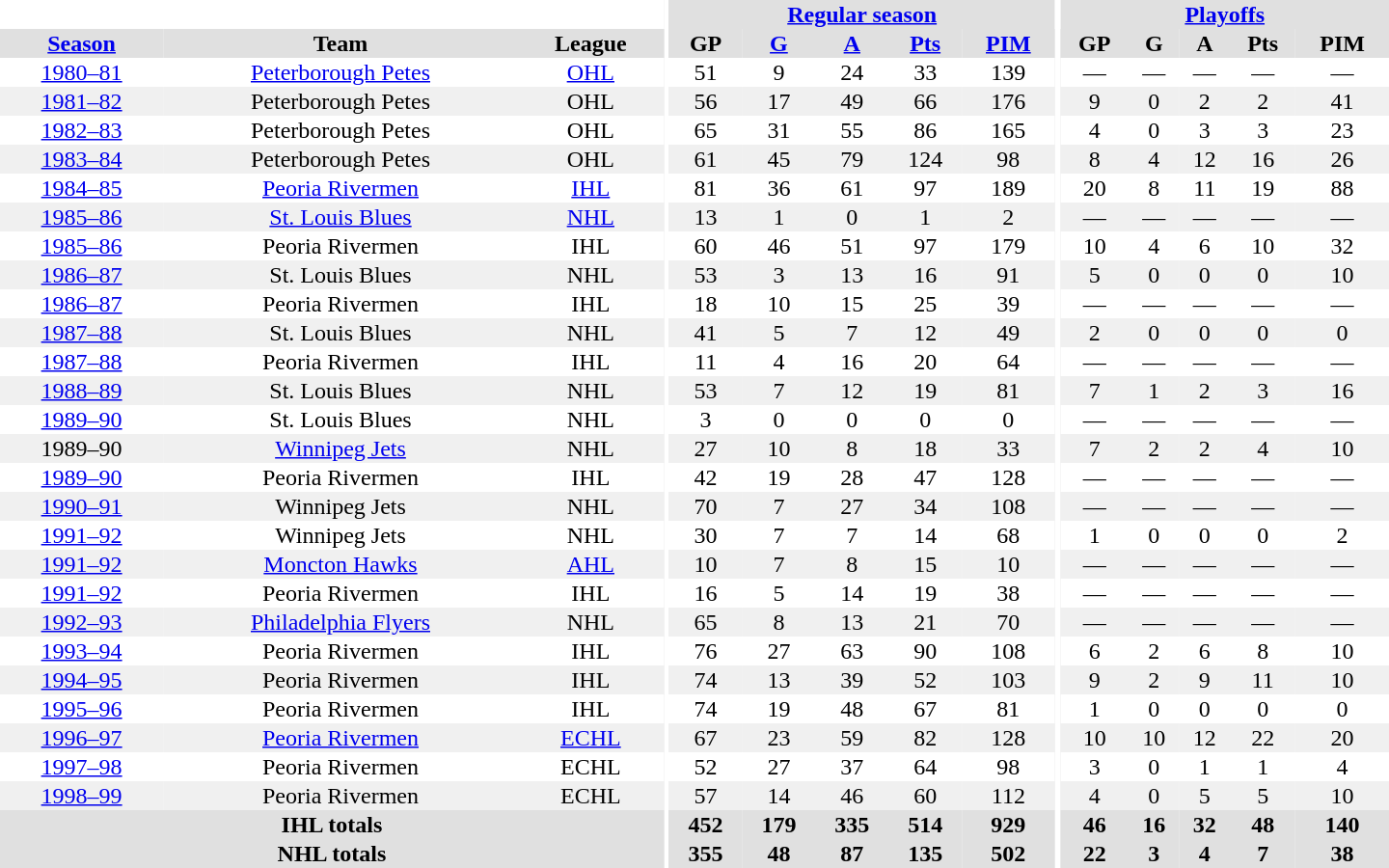<table border="0" cellpadding="1" cellspacing="0" style="text-align:center; width:60em">
<tr bgcolor="#e0e0e0">
<th colspan="3" bgcolor="#ffffff"></th>
<th rowspan="100" bgcolor="#ffffff"></th>
<th colspan="5"><a href='#'>Regular season</a></th>
<th rowspan="100" bgcolor="#ffffff"></th>
<th colspan="5"><a href='#'>Playoffs</a></th>
</tr>
<tr bgcolor="#e0e0e0">
<th><a href='#'>Season</a></th>
<th>Team</th>
<th>League</th>
<th>GP</th>
<th><a href='#'>G</a></th>
<th><a href='#'>A</a></th>
<th><a href='#'>Pts</a></th>
<th><a href='#'>PIM</a></th>
<th>GP</th>
<th>G</th>
<th>A</th>
<th>Pts</th>
<th>PIM</th>
</tr>
<tr>
<td><a href='#'>1980–81</a></td>
<td><a href='#'>Peterborough Petes</a></td>
<td><a href='#'>OHL</a></td>
<td>51</td>
<td>9</td>
<td>24</td>
<td>33</td>
<td>139</td>
<td>—</td>
<td>—</td>
<td>—</td>
<td>—</td>
<td>—</td>
</tr>
<tr bgcolor="#f0f0f0">
<td><a href='#'>1981–82</a></td>
<td>Peterborough Petes</td>
<td>OHL</td>
<td>56</td>
<td>17</td>
<td>49</td>
<td>66</td>
<td>176</td>
<td>9</td>
<td>0</td>
<td>2</td>
<td>2</td>
<td>41</td>
</tr>
<tr>
<td><a href='#'>1982–83</a></td>
<td>Peterborough Petes</td>
<td>OHL</td>
<td>65</td>
<td>31</td>
<td>55</td>
<td>86</td>
<td>165</td>
<td>4</td>
<td>0</td>
<td>3</td>
<td>3</td>
<td>23</td>
</tr>
<tr bgcolor="#f0f0f0">
<td><a href='#'>1983–84</a></td>
<td>Peterborough Petes</td>
<td>OHL</td>
<td>61</td>
<td>45</td>
<td>79</td>
<td>124</td>
<td>98</td>
<td>8</td>
<td>4</td>
<td>12</td>
<td>16</td>
<td>26</td>
</tr>
<tr>
<td><a href='#'>1984–85</a></td>
<td><a href='#'>Peoria Rivermen</a></td>
<td><a href='#'>IHL</a></td>
<td>81</td>
<td>36</td>
<td>61</td>
<td>97</td>
<td>189</td>
<td>20</td>
<td>8</td>
<td>11</td>
<td>19</td>
<td>88</td>
</tr>
<tr bgcolor="#f0f0f0">
<td><a href='#'>1985–86</a></td>
<td><a href='#'>St. Louis Blues</a></td>
<td><a href='#'>NHL</a></td>
<td>13</td>
<td>1</td>
<td>0</td>
<td>1</td>
<td>2</td>
<td>—</td>
<td>—</td>
<td>—</td>
<td>—</td>
<td>—</td>
</tr>
<tr>
<td><a href='#'>1985–86</a></td>
<td>Peoria Rivermen</td>
<td>IHL</td>
<td>60</td>
<td>46</td>
<td>51</td>
<td>97</td>
<td>179</td>
<td>10</td>
<td>4</td>
<td>6</td>
<td>10</td>
<td>32</td>
</tr>
<tr bgcolor="#f0f0f0">
<td><a href='#'>1986–87</a></td>
<td>St. Louis Blues</td>
<td>NHL</td>
<td>53</td>
<td>3</td>
<td>13</td>
<td>16</td>
<td>91</td>
<td>5</td>
<td>0</td>
<td>0</td>
<td>0</td>
<td>10</td>
</tr>
<tr>
<td><a href='#'>1986–87</a></td>
<td>Peoria Rivermen</td>
<td>IHL</td>
<td>18</td>
<td>10</td>
<td>15</td>
<td>25</td>
<td>39</td>
<td>—</td>
<td>—</td>
<td>—</td>
<td>—</td>
<td>—</td>
</tr>
<tr bgcolor="#f0f0f0">
<td><a href='#'>1987–88</a></td>
<td>St. Louis Blues</td>
<td>NHL</td>
<td>41</td>
<td>5</td>
<td>7</td>
<td>12</td>
<td>49</td>
<td>2</td>
<td>0</td>
<td>0</td>
<td>0</td>
<td>0</td>
</tr>
<tr>
<td><a href='#'>1987–88</a></td>
<td>Peoria Rivermen</td>
<td>IHL</td>
<td>11</td>
<td>4</td>
<td>16</td>
<td>20</td>
<td>64</td>
<td>—</td>
<td>—</td>
<td>—</td>
<td>—</td>
<td>—</td>
</tr>
<tr bgcolor="#f0f0f0">
<td><a href='#'>1988–89</a></td>
<td>St. Louis Blues</td>
<td>NHL</td>
<td>53</td>
<td>7</td>
<td>12</td>
<td>19</td>
<td>81</td>
<td>7</td>
<td>1</td>
<td>2</td>
<td>3</td>
<td>16</td>
</tr>
<tr>
<td><a href='#'>1989–90</a></td>
<td>St. Louis Blues</td>
<td>NHL</td>
<td>3</td>
<td>0</td>
<td>0</td>
<td>0</td>
<td>0</td>
<td>—</td>
<td>—</td>
<td>—</td>
<td>—</td>
<td>—</td>
</tr>
<tr bgcolor="#f0f0f0">
<td>1989–90</td>
<td><a href='#'>Winnipeg Jets</a></td>
<td>NHL</td>
<td>27</td>
<td>10</td>
<td>8</td>
<td>18</td>
<td>33</td>
<td>7</td>
<td>2</td>
<td>2</td>
<td>4</td>
<td>10</td>
</tr>
<tr>
<td><a href='#'>1989–90</a></td>
<td>Peoria Rivermen</td>
<td>IHL</td>
<td>42</td>
<td>19</td>
<td>28</td>
<td>47</td>
<td>128</td>
<td>—</td>
<td>—</td>
<td>—</td>
<td>—</td>
<td>—</td>
</tr>
<tr bgcolor="#f0f0f0">
<td><a href='#'>1990–91</a></td>
<td>Winnipeg Jets</td>
<td>NHL</td>
<td>70</td>
<td>7</td>
<td>27</td>
<td>34</td>
<td>108</td>
<td>—</td>
<td>—</td>
<td>—</td>
<td>—</td>
<td>—</td>
</tr>
<tr>
<td><a href='#'>1991–92</a></td>
<td>Winnipeg Jets</td>
<td>NHL</td>
<td>30</td>
<td>7</td>
<td>7</td>
<td>14</td>
<td>68</td>
<td>1</td>
<td>0</td>
<td>0</td>
<td>0</td>
<td>2</td>
</tr>
<tr bgcolor="#f0f0f0">
<td><a href='#'>1991–92</a></td>
<td><a href='#'>Moncton Hawks</a></td>
<td><a href='#'>AHL</a></td>
<td>10</td>
<td>7</td>
<td>8</td>
<td>15</td>
<td>10</td>
<td>—</td>
<td>—</td>
<td>—</td>
<td>—</td>
<td>—</td>
</tr>
<tr>
<td><a href='#'>1991–92</a></td>
<td>Peoria Rivermen</td>
<td>IHL</td>
<td>16</td>
<td>5</td>
<td>14</td>
<td>19</td>
<td>38</td>
<td>—</td>
<td>—</td>
<td>—</td>
<td>—</td>
<td>—</td>
</tr>
<tr bgcolor="#f0f0f0">
<td><a href='#'>1992–93</a></td>
<td><a href='#'>Philadelphia Flyers</a></td>
<td>NHL</td>
<td>65</td>
<td>8</td>
<td>13</td>
<td>21</td>
<td>70</td>
<td>—</td>
<td>—</td>
<td>—</td>
<td>—</td>
<td>—</td>
</tr>
<tr>
<td><a href='#'>1993–94</a></td>
<td>Peoria Rivermen</td>
<td>IHL</td>
<td>76</td>
<td>27</td>
<td>63</td>
<td>90</td>
<td>108</td>
<td>6</td>
<td>2</td>
<td>6</td>
<td>8</td>
<td>10</td>
</tr>
<tr bgcolor="#f0f0f0">
<td><a href='#'>1994–95</a></td>
<td>Peoria Rivermen</td>
<td>IHL</td>
<td>74</td>
<td>13</td>
<td>39</td>
<td>52</td>
<td>103</td>
<td>9</td>
<td>2</td>
<td>9</td>
<td>11</td>
<td>10</td>
</tr>
<tr>
<td><a href='#'>1995–96</a></td>
<td>Peoria Rivermen</td>
<td>IHL</td>
<td>74</td>
<td>19</td>
<td>48</td>
<td>67</td>
<td>81</td>
<td>1</td>
<td>0</td>
<td>0</td>
<td>0</td>
<td>0</td>
</tr>
<tr bgcolor="#f0f0f0">
<td><a href='#'>1996–97</a></td>
<td><a href='#'>Peoria Rivermen</a></td>
<td><a href='#'>ECHL</a></td>
<td>67</td>
<td>23</td>
<td>59</td>
<td>82</td>
<td>128</td>
<td>10</td>
<td>10</td>
<td>12</td>
<td>22</td>
<td>20</td>
</tr>
<tr>
<td><a href='#'>1997–98</a></td>
<td>Peoria Rivermen</td>
<td>ECHL</td>
<td>52</td>
<td>27</td>
<td>37</td>
<td>64</td>
<td>98</td>
<td>3</td>
<td>0</td>
<td>1</td>
<td>1</td>
<td>4</td>
</tr>
<tr bgcolor="#f0f0f0">
<td><a href='#'>1998–99</a></td>
<td>Peoria Rivermen</td>
<td>ECHL</td>
<td>57</td>
<td>14</td>
<td>46</td>
<td>60</td>
<td>112</td>
<td>4</td>
<td>0</td>
<td>5</td>
<td>5</td>
<td>10</td>
</tr>
<tr bgcolor="#e0e0e0">
<th colspan="3">IHL totals</th>
<th>452</th>
<th>179</th>
<th>335</th>
<th>514</th>
<th>929</th>
<th>46</th>
<th>16</th>
<th>32</th>
<th>48</th>
<th>140</th>
</tr>
<tr bgcolor="#e0e0e0">
<th colspan="3">NHL totals</th>
<th>355</th>
<th>48</th>
<th>87</th>
<th>135</th>
<th>502</th>
<th>22</th>
<th>3</th>
<th>4</th>
<th>7</th>
<th>38</th>
</tr>
</table>
